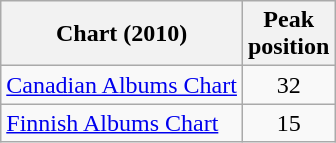<table class=wikitable>
<tr>
<th>Chart (2010)</th>
<th>Peak <br> position</th>
</tr>
<tr>
<td><a href='#'>Canadian Albums Chart</a></td>
<td align=center>32</td>
</tr>
<tr>
<td><a href='#'>Finnish Albums Chart</a></td>
<td align=center>15</td>
</tr>
</table>
